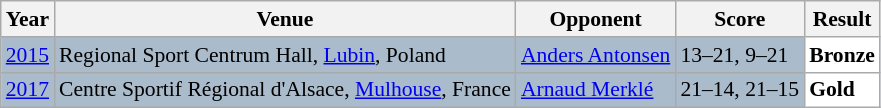<table class="sortable wikitable" style="font-size: 90%">
<tr>
<th>Year</th>
<th>Venue</th>
<th>Opponent</th>
<th>Score</th>
<th>Result</th>
</tr>
<tr style="background:#AABBCC">
<td align="center"><a href='#'>2015</a></td>
<td align="left">Regional Sport Centrum Hall, <a href='#'>Lubin</a>, Poland</td>
<td align="left"> <a href='#'>Anders Antonsen</a></td>
<td align="left">13–21, 9–21</td>
<td style="text-align:left; background:white"> <strong>Bronze</strong></td>
</tr>
<tr style="background:#AABBCC">
<td align="center"><a href='#'>2017</a></td>
<td align="left">Centre Sportif Régional d'Alsace, <a href='#'>Mulhouse</a>, France</td>
<td align="left"> <a href='#'>Arnaud Merklé</a></td>
<td align="left">21–14, 21–15</td>
<td style="text-align:left; background:white"> <strong>Gold</strong></td>
</tr>
</table>
